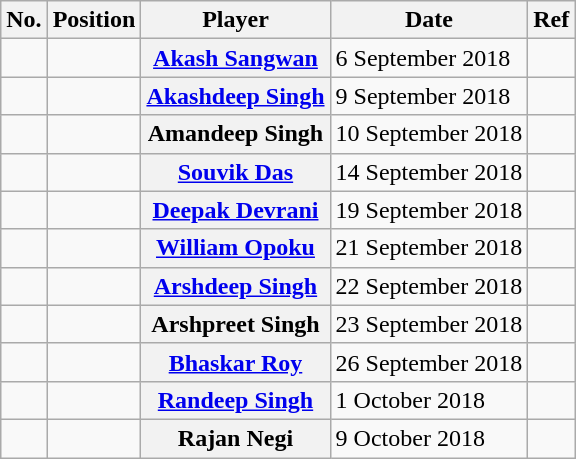<table class="wikitable plainrowheaders" style="text-align:center; text-align:left">
<tr>
<th>No.</th>
<th scope="col">Position</th>
<th scope="col">Player</th>
<th scope="col">Date</th>
<th scope="col">Ref</th>
</tr>
<tr>
<td></td>
<td></td>
<th scope="row"> <a href='#'>Akash Sangwan</a></th>
<td>6 September 2018</td>
<td></td>
</tr>
<tr>
<td></td>
<td></td>
<th scope="row"> <a href='#'>Akashdeep Singh</a></th>
<td>9 September 2018</td>
<td></td>
</tr>
<tr>
<td></td>
<td></td>
<th scope="row"> Amandeep Singh</th>
<td>10 September 2018</td>
<td></td>
</tr>
<tr>
<td></td>
<td></td>
<th scope="row"> <a href='#'>Souvik Das</a></th>
<td>14 September 2018</td>
<td></td>
</tr>
<tr>
<td></td>
<td></td>
<th scope="row"> <a href='#'>Deepak Devrani</a></th>
<td>19 September 2018</td>
<td></td>
</tr>
<tr>
<td></td>
<td></td>
<th scope="row"> <a href='#'>William Opoku</a></th>
<td>21 September 2018</td>
<td></td>
</tr>
<tr>
<td></td>
<td></td>
<th scope="row"> <a href='#'>Arshdeep Singh</a></th>
<td>22 September 2018</td>
<td></td>
</tr>
<tr>
<td></td>
<td></td>
<th scope="row"> Arshpreet Singh</th>
<td>23 September 2018</td>
<td></td>
</tr>
<tr>
<td></td>
<td></td>
<th scope="row"> <a href='#'>Bhaskar Roy</a></th>
<td>26 September 2018</td>
<td></td>
</tr>
<tr>
<td></td>
<td></td>
<th scope="row"> <a href='#'>Randeep Singh</a></th>
<td>1 October 2018</td>
<td></td>
</tr>
<tr>
<td></td>
<td></td>
<th scope="row"> Rajan Negi</th>
<td>9 October 2018</td>
<td></td>
</tr>
</table>
